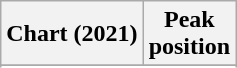<table class="wikitable sortable plainrowheaders" style="text-align:center">
<tr>
<th scope="col">Chart (2021)</th>
<th scope="col">Peak<br>position</th>
</tr>
<tr>
</tr>
<tr>
</tr>
<tr>
</tr>
<tr>
</tr>
<tr>
</tr>
</table>
